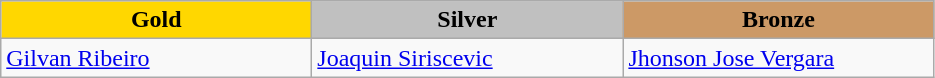<table class="wikitable" style="text-align:left">
<tr align="center">
<td width=200 bgcolor=gold><strong>Gold</strong></td>
<td width=200 bgcolor=silver><strong>Silver</strong></td>
<td width=200 bgcolor=CC9966><strong>Bronze</strong></td>
</tr>
<tr>
<td><a href='#'>Gilvan Ribeiro</a><br><em></em></td>
<td><a href='#'>Joaquin Siriscevic</a><br><em></em></td>
<td><a href='#'>Jhonson Jose Vergara</a><br><em></em></td>
</tr>
</table>
